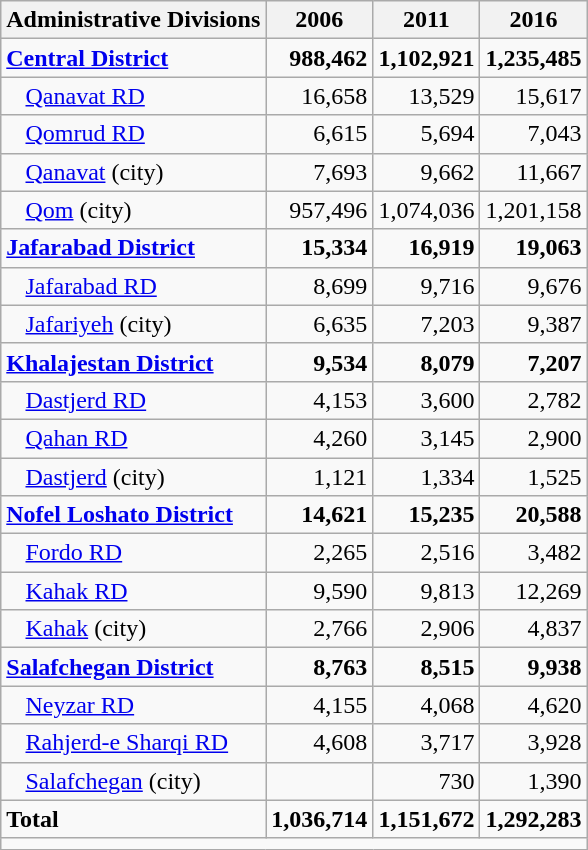<table class="wikitable">
<tr>
<th>Administrative Divisions</th>
<th>2006</th>
<th>2011</th>
<th>2016</th>
</tr>
<tr>
<td><strong><a href='#'>Central District</a></strong></td>
<td style="text-align: right;"><strong>988,462</strong></td>
<td style="text-align: right;"><strong>1,102,921</strong></td>
<td style="text-align: right;"><strong>1,235,485</strong></td>
</tr>
<tr>
<td style="padding-left: 1em;"><a href='#'>Qanavat RD</a></td>
<td style="text-align: right;">16,658</td>
<td style="text-align: right;">13,529</td>
<td style="text-align: right;">15,617</td>
</tr>
<tr>
<td style="padding-left: 1em;"><a href='#'>Qomrud RD</a></td>
<td style="text-align: right;">6,615</td>
<td style="text-align: right;">5,694</td>
<td style="text-align: right;">7,043</td>
</tr>
<tr>
<td style="padding-left: 1em;"><a href='#'>Qanavat</a> (city)</td>
<td style="text-align: right;">7,693</td>
<td style="text-align: right;">9,662</td>
<td style="text-align: right;">11,667</td>
</tr>
<tr>
<td style="padding-left: 1em;"><a href='#'>Qom</a> (city)</td>
<td style="text-align: right;">957,496</td>
<td style="text-align: right;">1,074,036</td>
<td style="text-align: right;">1,201,158</td>
</tr>
<tr>
<td><strong><a href='#'>Jafarabad District</a></strong></td>
<td style="text-align: right;"><strong>15,334</strong></td>
<td style="text-align: right;"><strong>16,919</strong></td>
<td style="text-align: right;"><strong>19,063</strong></td>
</tr>
<tr>
<td style="padding-left: 1em;"><a href='#'>Jafarabad RD</a></td>
<td style="text-align: right;">8,699</td>
<td style="text-align: right;">9,716</td>
<td style="text-align: right;">9,676</td>
</tr>
<tr>
<td style="padding-left: 1em;"><a href='#'>Jafariyeh</a> (city)</td>
<td style="text-align: right;">6,635</td>
<td style="text-align: right;">7,203</td>
<td style="text-align: right;">9,387</td>
</tr>
<tr>
<td><strong><a href='#'>Khalajestan District</a></strong></td>
<td style="text-align: right;"><strong>9,534</strong></td>
<td style="text-align: right;"><strong>8,079</strong></td>
<td style="text-align: right;"><strong>7,207</strong></td>
</tr>
<tr>
<td style="padding-left: 1em;"><a href='#'>Dastjerd RD</a></td>
<td style="text-align: right;">4,153</td>
<td style="text-align: right;">3,600</td>
<td style="text-align: right;">2,782</td>
</tr>
<tr>
<td style="padding-left: 1em;"><a href='#'>Qahan RD</a></td>
<td style="text-align: right;">4,260</td>
<td style="text-align: right;">3,145</td>
<td style="text-align: right;">2,900</td>
</tr>
<tr>
<td style="padding-left: 1em;"><a href='#'>Dastjerd</a> (city)</td>
<td style="text-align: right;">1,121</td>
<td style="text-align: right;">1,334</td>
<td style="text-align: right;">1,525</td>
</tr>
<tr>
<td><strong><a href='#'>Nofel Loshato District</a></strong></td>
<td style="text-align: right;"><strong>14,621</strong></td>
<td style="text-align: right;"><strong>15,235</strong></td>
<td style="text-align: right;"><strong>20,588</strong></td>
</tr>
<tr>
<td style="padding-left: 1em;"><a href='#'>Fordo RD</a></td>
<td style="text-align: right;">2,265</td>
<td style="text-align: right;">2,516</td>
<td style="text-align: right;">3,482</td>
</tr>
<tr>
<td style="padding-left: 1em;"><a href='#'>Kahak RD</a></td>
<td style="text-align: right;">9,590</td>
<td style="text-align: right;">9,813</td>
<td style="text-align: right;">12,269</td>
</tr>
<tr>
<td style="padding-left: 1em;"><a href='#'>Kahak</a> (city)</td>
<td style="text-align: right;">2,766</td>
<td style="text-align: right;">2,906</td>
<td style="text-align: right;">4,837</td>
</tr>
<tr>
<td><strong><a href='#'>Salafchegan District</a></strong></td>
<td style="text-align: right;"><strong>8,763</strong></td>
<td style="text-align: right;"><strong>8,515</strong></td>
<td style="text-align: right;"><strong>9,938</strong></td>
</tr>
<tr>
<td style="padding-left: 1em;"><a href='#'>Neyzar RD</a></td>
<td style="text-align: right;">4,155</td>
<td style="text-align: right;">4,068</td>
<td style="text-align: right;">4,620</td>
</tr>
<tr>
<td style="padding-left: 1em;"><a href='#'>Rahjerd-e Sharqi RD</a></td>
<td style="text-align: right;">4,608</td>
<td style="text-align: right;">3,717</td>
<td style="text-align: right;">3,928</td>
</tr>
<tr>
<td style="padding-left: 1em;"><a href='#'>Salafchegan</a> (city)</td>
<td style="text-align: right;"></td>
<td style="text-align: right;">730</td>
<td style="text-align: right;">1,390</td>
</tr>
<tr>
<td><strong>Total</strong></td>
<td style="text-align: right;"><strong>1,036,714</strong></td>
<td style="text-align: right;"><strong>1,151,672</strong></td>
<td style="text-align: right;"><strong>1,292,283</strong></td>
</tr>
<tr>
<td colspan=4></td>
</tr>
</table>
